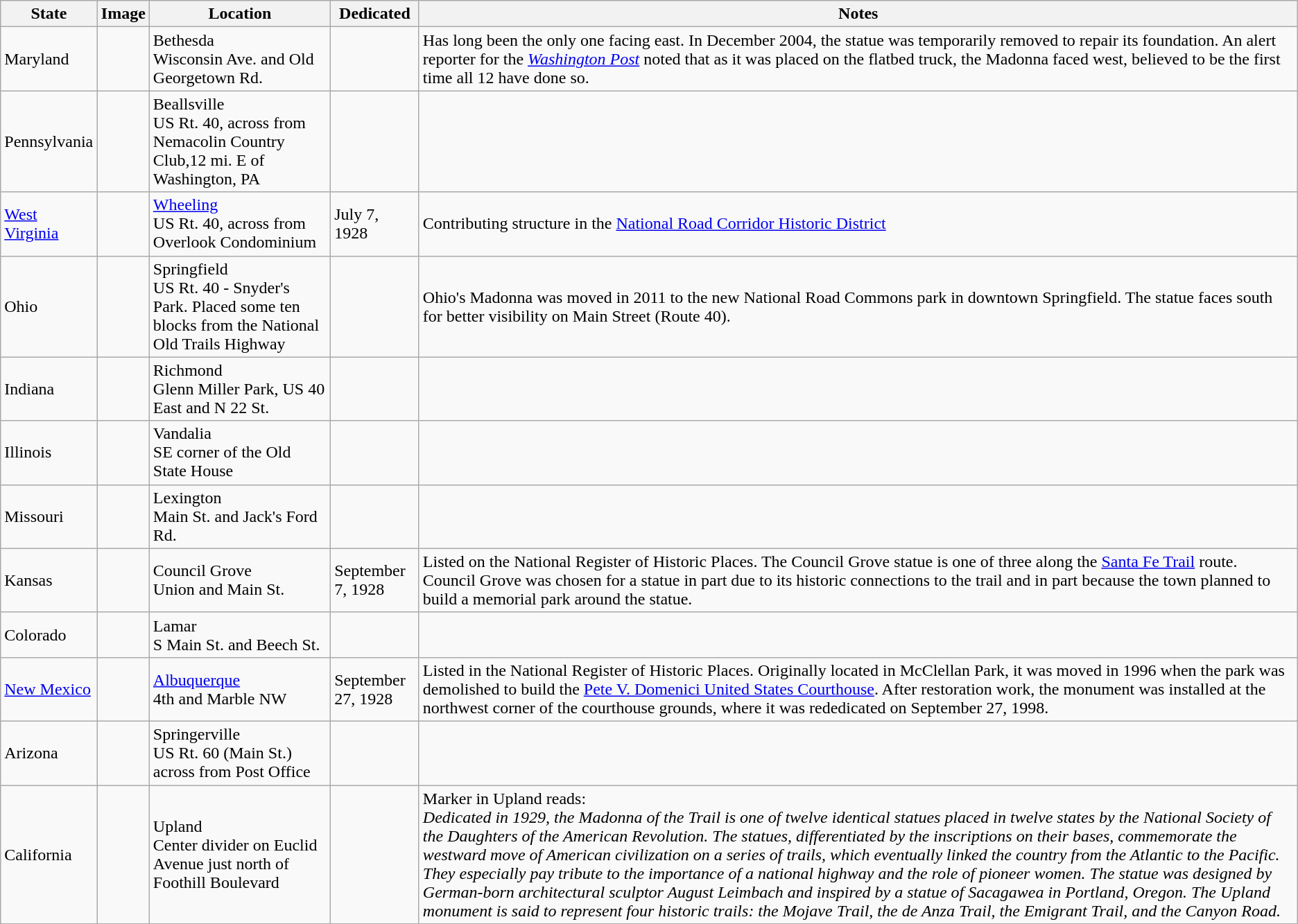<table class="wikitable sortable">
<tr>
<th><strong>State</strong></th>
<th><strong>Image</strong></th>
<th><strong>Location</strong></th>
<th><strong>Dedicated</strong></th>
<th><strong>Notes</strong></th>
</tr>
<tr>
<td>Maryland</td>
<td></td>
<td>Bethesda<br>Wisconsin Ave. and Old Georgetown Rd.</td>
<td></td>
<td>Has long been the only one facing east. In December 2004, the statue was temporarily removed to repair its foundation. An alert reporter for the <em><a href='#'>Washington Post</a></em> noted that as it was placed on the flatbed truck, the Madonna faced west, believed to be the first time all 12 have done so.</td>
</tr>
<tr>
<td>Pennsylvania</td>
<td></td>
<td>Beallsville<br>US Rt. 40, across from Nemacolin Country Club,12 mi. E of Washington, PA</td>
<td></td>
<td></td>
</tr>
<tr>
<td><a href='#'>West Virginia</a></td>
<td></td>
<td><a href='#'>Wheeling</a><br>US Rt. 40, across from Overlook Condominium<br><small></small></td>
<td>July 7, 1928</td>
<td>Contributing structure in the <a href='#'>National Road Corridor Historic District</a></td>
</tr>
<tr>
<td>Ohio</td>
<td></td>
<td>Springfield<br>US Rt. 40 - Snyder's Park. Placed some ten blocks from the National Old Trails Highway</td>
<td></td>
<td>Ohio's Madonna was moved in 2011 to the new National Road Commons park in downtown Springfield. The statue faces south for better visibility on Main Street (Route 40).</td>
</tr>
<tr>
<td>Indiana</td>
<td></td>
<td>Richmond<br>Glenn Miller Park, US 40 East and N 22 St.</td>
<td></td>
<td></td>
</tr>
<tr>
<td>Illinois</td>
<td></td>
<td>Vandalia<br>SE corner of the Old State House</td>
<td></td>
<td></td>
</tr>
<tr>
<td>Missouri</td>
<td></td>
<td>Lexington<br>Main St. and Jack's Ford Rd.</td>
<td></td>
<td></td>
</tr>
<tr>
<td>Kansas</td>
<td></td>
<td>Council Grove<br>Union and Main St.</td>
<td>September 7, 1928</td>
<td>Listed on the National Register of Historic Places. The Council Grove statue is one of three along the <a href='#'>Santa Fe Trail</a> route. Council Grove was chosen for a statue in part due to its historic connections to the trail and in part because the town planned to build a memorial park around the statue.</td>
</tr>
<tr>
<td>Colorado</td>
<td></td>
<td>Lamar<br>S Main St. and Beech St.</td>
<td></td>
<td></td>
</tr>
<tr>
<td><a href='#'>New Mexico</a></td>
<td></td>
<td><a href='#'>Albuquerque</a><br>4th and Marble NW<br><small></small></td>
<td>September 27, 1928</td>
<td>Listed in the National Register of Historic Places. Originally located in McClellan Park, it was moved in 1996 when the park was demolished to build the <a href='#'>Pete V. Domenici United States Courthouse</a>. After restoration work, the monument was installed at the northwest corner of the courthouse grounds, where it was rededicated on September 27, 1998.</td>
</tr>
<tr>
<td>Arizona</td>
<td></td>
<td>Springerville<br>US Rt. 60 (Main St.) across from Post Office</td>
<td></td>
<td></td>
</tr>
<tr>
<td>California</td>
<td></td>
<td>Upland<br>Center divider on Euclid Avenue just north of Foothill Boulevard<br></td>
<td></td>
<td>Marker in Upland reads:<br><em>Dedicated in 1929, the Madonna of the Trail is one of twelve identical statues placed in twelve states by the National Society of the Daughters of the American Revolution. The statues, differentiated by the inscriptions on their bases, commemorate the westward move of American civilization on a series of trails, which eventually linked the country from the Atlantic to the Pacific. They especially pay tribute to the importance of a national highway and the role of pioneer women. The statue was designed by German-born architectural sculptor August Leimbach and inspired by a statue of Sacagawea in Portland, Oregon. The Upland monument is said to represent four historic trails: the Mojave Trail, the de Anza Trail, the Emigrant Trail, and the Canyon Road.</em> </td>
</tr>
</table>
